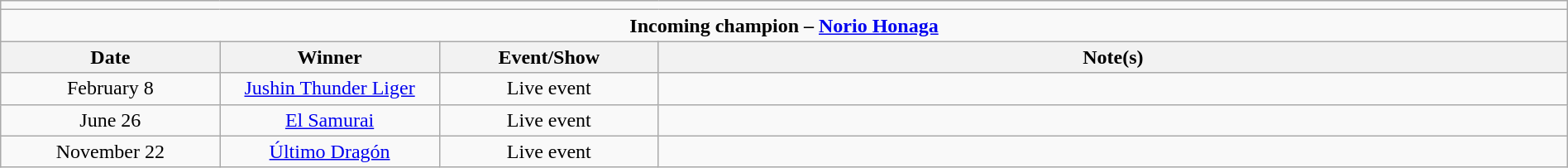<table class="wikitable" style="text-align:center; width:100%;">
<tr>
<td colspan="5"></td>
</tr>
<tr>
<td colspan="5"><strong>Incoming champion – <a href='#'>Norio Honaga</a></strong></td>
</tr>
<tr>
<th width=14%>Date</th>
<th width=14%>Winner</th>
<th width=14%>Event/Show</th>
<th width=58%>Note(s)</th>
</tr>
<tr>
<td>February 8</td>
<td><a href='#'>Jushin Thunder Liger</a></td>
<td>Live event</td>
<td align="left"></td>
</tr>
<tr>
<td>June 26</td>
<td><a href='#'>El Samurai</a></td>
<td>Live event</td>
<td align="left"></td>
</tr>
<tr>
<td>November 22</td>
<td><a href='#'>Último Dragón</a></td>
<td>Live event</td>
<td align="left"></td>
</tr>
</table>
